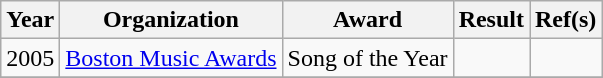<table class="wikitable plainrowheaders">
<tr align=center>
<th scope="col">Year</th>
<th scope="col">Organization</th>
<th scope="col">Award</th>
<th scope="col">Result</th>
<th scope="col">Ref(s)</th>
</tr>
<tr>
<td>2005</td>
<td><a href='#'>Boston Music Awards</a></td>
<td>Song of the Year</td>
<td></td>
<td style="text-align:center;"></td>
</tr>
<tr>
</tr>
</table>
